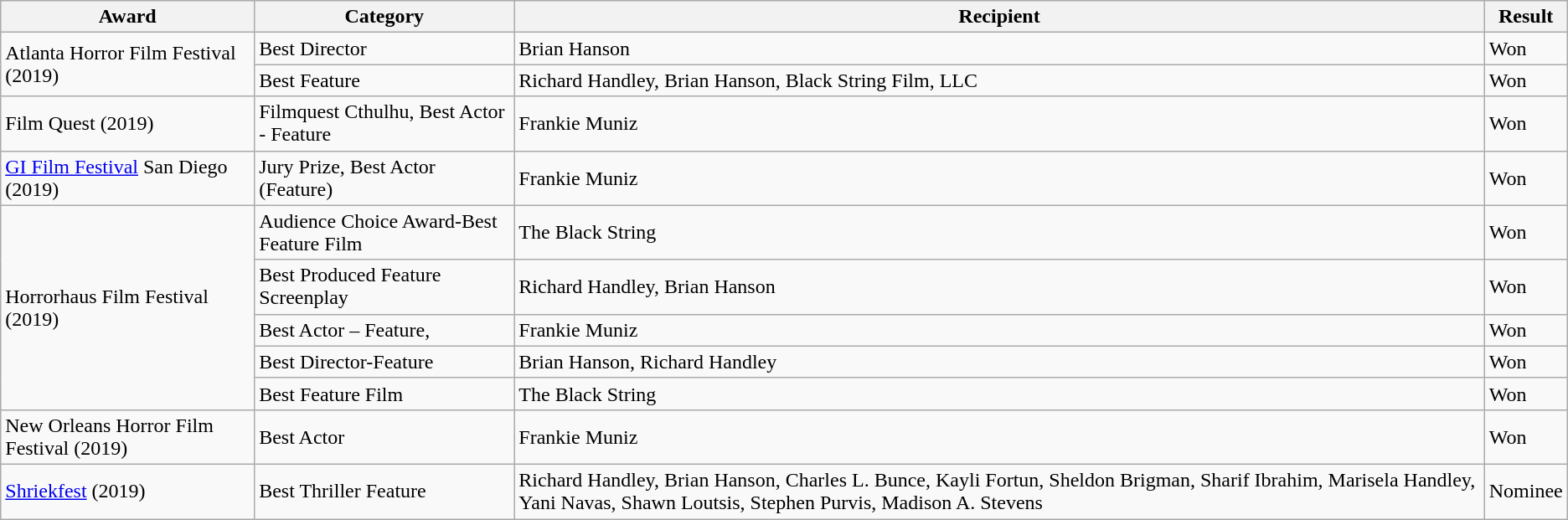<table class="wikitable">
<tr>
<th>Award</th>
<th>Category</th>
<th>Recipient</th>
<th>Result</th>
</tr>
<tr>
<td rowspan="2">Atlanta Horror Film Festival (2019)</td>
<td>Best Director</td>
<td>Brian Hanson</td>
<td>Won</td>
</tr>
<tr>
<td>Best Feature</td>
<td>Richard Handley, Brian Hanson, Black String Film, LLC</td>
<td>Won</td>
</tr>
<tr>
<td>Film Quest (2019)</td>
<td>Filmquest Cthulhu, Best Actor - Feature</td>
<td>Frankie Muniz</td>
<td>Won</td>
</tr>
<tr>
<td><a href='#'>GI Film Festival</a> San Diego (2019)</td>
<td>Jury Prize, Best Actor (Feature)</td>
<td>Frankie Muniz</td>
<td>Won</td>
</tr>
<tr>
<td rowspan="5">Horrorhaus Film Festival (2019)</td>
<td>Audience Choice Award-Best Feature Film</td>
<td>The Black String</td>
<td>Won</td>
</tr>
<tr>
<td>Best Produced Feature Screenplay</td>
<td>Richard Handley, Brian Hanson</td>
<td>Won</td>
</tr>
<tr>
<td>Best Actor – Feature,</td>
<td>Frankie Muniz</td>
<td>Won</td>
</tr>
<tr>
<td>Best Director-Feature</td>
<td>Brian Hanson, Richard Handley</td>
<td>Won</td>
</tr>
<tr>
<td>Best Feature Film</td>
<td>The Black String</td>
<td>Won</td>
</tr>
<tr>
<td>New Orleans Horror Film Festival (2019)</td>
<td>Best Actor</td>
<td>Frankie Muniz</td>
<td>Won</td>
</tr>
<tr>
<td><a href='#'>Shriekfest</a> (2019)</td>
<td>Best Thriller Feature</td>
<td>Richard Handley, Brian Hanson, Charles L. Bunce, Kayli Fortun, Sheldon Brigman, Sharif Ibrahim, Marisela Handley, Yani Navas, Shawn Loutsis, Stephen Purvis, Madison A. Stevens</td>
<td>Nominee</td>
</tr>
</table>
